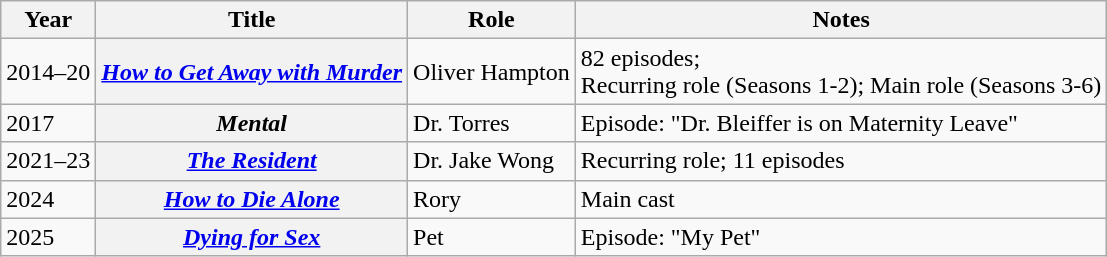<table class="wikitable plainrowheaders sortable">
<tr>
<th scope="col">Year</th>
<th scope="col">Title</th>
<th scope="col">Role</th>
<th class="unsortable">Notes</th>
</tr>
<tr>
<td>2014–20</td>
<th scope="row"><em><a href='#'>How to Get Away with Murder</a></em></th>
<td>Oliver Hampton</td>
<td>82 episodes; <br>Recurring role (Seasons 1-2); Main role (Seasons 3-6)</td>
</tr>
<tr>
<td>2017</td>
<th scope="row"><em>Mental</em></th>
<td>Dr. Torres</td>
<td>Episode: "Dr. Bleiffer is on Maternity Leave"</td>
</tr>
<tr>
<td>2021–23</td>
<th scope="row"><em><a href='#'>The Resident</a></em></th>
<td>Dr. Jake Wong</td>
<td>Recurring role; 11 episodes</td>
</tr>
<tr>
<td>2024</td>
<th scope="row"><em><a href='#'>How to Die Alone</a></em></th>
<td>Rory</td>
<td>Main cast</td>
</tr>
<tr>
<td>2025</td>
<th scope="row"><em><a href='#'>Dying for Sex</a></em></th>
<td>Pet</td>
<td>Episode: "My Pet"</td>
</tr>
</table>
